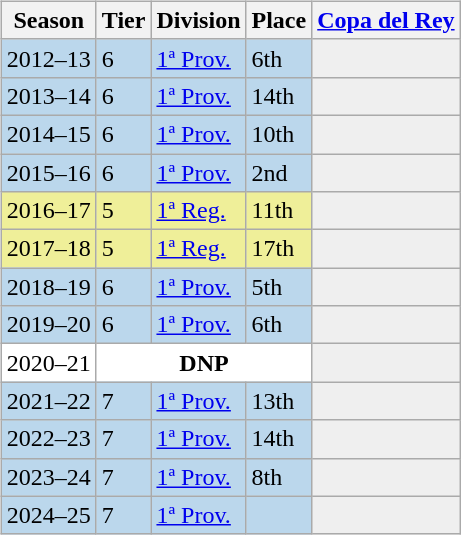<table>
<tr>
<td valign="top" width=0%><br><table class="wikitable">
<tr style="background:#f0f6fa;">
<th>Season</th>
<th>Tier</th>
<th>Division</th>
<th>Place</th>
<th><a href='#'>Copa del Rey</a></th>
</tr>
<tr>
<td style="background:#BBD7EC;">2012–13</td>
<td style="background:#BBD7EC;">6</td>
<td style="background:#BBD7EC;"><a href='#'>1ª Prov.</a></td>
<td style="background:#BBD7EC;">6th</td>
<th style="background:#efefef;"></th>
</tr>
<tr>
<td style="background:#BBD7EC;">2013–14</td>
<td style="background:#BBD7EC;">6</td>
<td style="background:#BBD7EC;"><a href='#'>1ª Prov.</a></td>
<td style="background:#BBD7EC;">14th</td>
<th style="background:#efefef;"></th>
</tr>
<tr>
<td style="background:#BBD7EC;">2014–15</td>
<td style="background:#BBD7EC;">6</td>
<td style="background:#BBD7EC;"><a href='#'>1ª Prov.</a></td>
<td style="background:#BBD7EC;">10th</td>
<th style="background:#efefef;"></th>
</tr>
<tr>
<td style="background:#BBD7EC;">2015–16</td>
<td style="background:#BBD7EC;">6</td>
<td style="background:#BBD7EC;"><a href='#'>1ª Prov.</a></td>
<td style="background:#BBD7EC;">2nd</td>
<th style="background:#efefef;"></th>
</tr>
<tr>
<td style="background:#EFEF99;">2016–17</td>
<td style="background:#EFEF99;">5</td>
<td style="background:#EFEF99;"><a href='#'>1ª Reg.</a></td>
<td style="background:#EFEF99;">11th</td>
<th style="background:#efefef;"></th>
</tr>
<tr>
<td style="background:#EFEF99;">2017–18</td>
<td style="background:#EFEF99;">5</td>
<td style="background:#EFEF99;"><a href='#'>1ª Reg.</a></td>
<td style="background:#EFEF99;">17th</td>
<th style="background:#efefef;"></th>
</tr>
<tr>
<td style="background:#BBD7EC;">2018–19</td>
<td style="background:#BBD7EC;">6</td>
<td style="background:#BBD7EC;"><a href='#'>1ª Prov.</a></td>
<td style="background:#BBD7EC;">5th</td>
<th style="background:#efefef;"></th>
</tr>
<tr>
<td style="background:#BBD7EC;">2019–20</td>
<td style="background:#BBD7EC;">6</td>
<td style="background:#BBD7EC;"><a href='#'>1ª Prov.</a></td>
<td style="background:#BBD7EC;">6th</td>
<th style="background:#efefef;"></th>
</tr>
<tr>
<td style="background:#FFFFFF;">2020–21</td>
<th style="background:#FFFFFF;" colspan="3">DNP</th>
<th style="background:#efefef;"></th>
</tr>
<tr>
<td style="background:#BBD7EC;">2021–22</td>
<td style="background:#BBD7EC;">7</td>
<td style="background:#BBD7EC;"><a href='#'>1ª Prov.</a></td>
<td style="background:#BBD7EC;">13th</td>
<th style="background:#efefef;"></th>
</tr>
<tr>
<td style="background:#BBD7EC;">2022–23</td>
<td style="background:#BBD7EC;">7</td>
<td style="background:#BBD7EC;"><a href='#'>1ª Prov.</a></td>
<td style="background:#BBD7EC;">14th</td>
<th style="background:#efefef;"></th>
</tr>
<tr>
<td style="background:#BBD7EC;">2023–24</td>
<td style="background:#BBD7EC;">7</td>
<td style="background:#BBD7EC;"><a href='#'>1ª Prov.</a></td>
<td style="background:#BBD7EC;">8th</td>
<th style="background:#efefef;"></th>
</tr>
<tr>
<td style="background:#BBD7EC;">2024–25</td>
<td style="background:#BBD7EC;">7</td>
<td style="background:#BBD7EC;"><a href='#'>1ª Prov.</a></td>
<td style="background:#BBD7EC;"></td>
<th style="background:#efefef;"></th>
</tr>
</table>
</td>
</tr>
</table>
